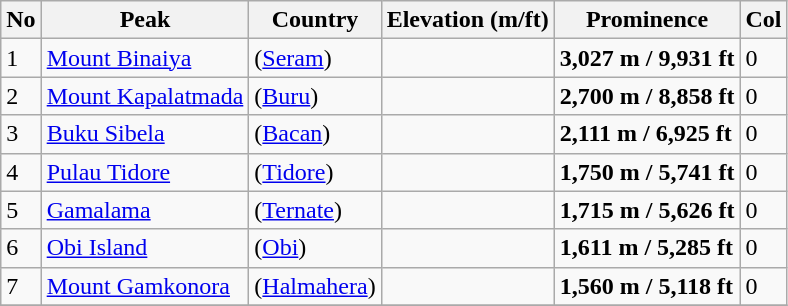<table class="wikitable sortable">
<tr>
<th>No</th>
<th>Peak</th>
<th>Country</th>
<th>Elevation (m/ft)</th>
<th>Prominence</th>
<th>Col</th>
</tr>
<tr>
<td>1</td>
<td><a href='#'>Mount Binaiya</a></td>
<td> (<a href='#'>Seram</a>)</td>
<td></td>
<td><strong>3,027 m / 9,931 ft</strong></td>
<td>0</td>
</tr>
<tr>
<td>2</td>
<td><a href='#'>Mount Kapalatmada</a></td>
<td> (<a href='#'>Buru</a>)</td>
<td></td>
<td><strong>2,700 m / 8,858 ft</strong></td>
<td>0</td>
</tr>
<tr>
<td>3</td>
<td><a href='#'>Buku Sibela</a></td>
<td> (<a href='#'>Bacan</a>)</td>
<td></td>
<td><strong>2,111 m / 6,925 ft</strong></td>
<td>0</td>
</tr>
<tr>
<td>4</td>
<td><a href='#'>Pulau Tidore</a></td>
<td> (<a href='#'>Tidore</a>)</td>
<td></td>
<td><strong>1,750 m / 5,741 ft</strong></td>
<td>0</td>
</tr>
<tr>
<td>5</td>
<td><a href='#'>Gamalama</a></td>
<td> (<a href='#'>Ternate</a>)</td>
<td></td>
<td><strong>1,715 m / 5,626 ft</strong></td>
<td>0</td>
</tr>
<tr>
<td>6</td>
<td><a href='#'>Obi Island</a></td>
<td> (<a href='#'>Obi</a>)</td>
<td></td>
<td><strong>1,611 m / 5,285 ft</strong></td>
<td>0</td>
</tr>
<tr>
<td>7</td>
<td><a href='#'>Mount Gamkonora</a></td>
<td> (<a href='#'>Halmahera</a>)</td>
<td></td>
<td><strong>1,560 m / 5,118 ft</strong></td>
<td>0</td>
</tr>
<tr>
</tr>
</table>
